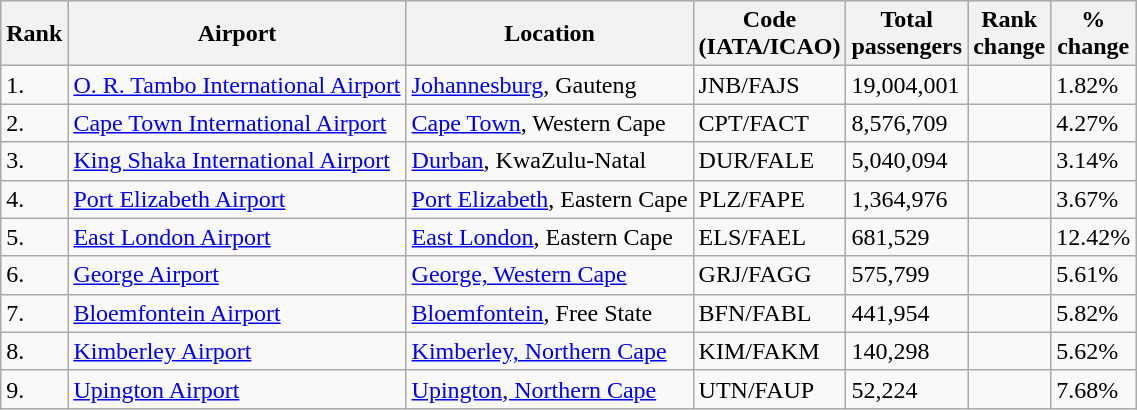<table class="wikitable sortable"  width= align=>
<tr bgcolor=lightgrey>
<th>Rank</th>
<th>Airport</th>
<th>Location</th>
<th>Code<br>(IATA/ICAO)</th>
<th>Total<br>passengers</th>
<th>Rank<br>change</th>
<th>%<br>change</th>
</tr>
<tr>
<td>1.</td>
<td><a href='#'>O. R. Tambo International Airport</a></td>
<td><a href='#'>Johannesburg</a>, Gauteng</td>
<td>JNB/FAJS</td>
<td>19,004,001</td>
<td></td>
<td>1.82%</td>
</tr>
<tr>
<td>2.</td>
<td><a href='#'>Cape Town International Airport</a></td>
<td><a href='#'>Cape Town</a>, Western Cape</td>
<td>CPT/FACT</td>
<td>8,576,709</td>
<td></td>
<td>4.27%</td>
</tr>
<tr>
<td>3.</td>
<td><a href='#'>King Shaka International Airport</a></td>
<td><a href='#'>Durban</a>, KwaZulu-Natal</td>
<td>DUR/FALE</td>
<td>5,040,094</td>
<td></td>
<td>3.14%</td>
</tr>
<tr>
<td>4.</td>
<td><a href='#'>Port Elizabeth Airport</a></td>
<td><a href='#'>Port Elizabeth</a>, Eastern Cape</td>
<td>PLZ/FAPE</td>
<td>1,364,976</td>
<td></td>
<td>3.67%</td>
</tr>
<tr>
<td>5.</td>
<td><a href='#'>East London Airport</a></td>
<td><a href='#'>East London</a>, Eastern Cape</td>
<td>ELS/FAEL</td>
<td>681,529</td>
<td></td>
<td>12.42%</td>
</tr>
<tr>
<td>6.</td>
<td><a href='#'>George Airport</a></td>
<td><a href='#'>George, Western Cape</a></td>
<td>GRJ/FAGG</td>
<td>575,799</td>
<td></td>
<td>5.61%</td>
</tr>
<tr>
<td>7.</td>
<td><a href='#'>Bloemfontein Airport</a></td>
<td><a href='#'>Bloemfontein</a>, Free State</td>
<td>BFN/FABL</td>
<td>441,954</td>
<td></td>
<td>5.82%</td>
</tr>
<tr>
<td>8.</td>
<td><a href='#'>Kimberley Airport</a></td>
<td><a href='#'>Kimberley, Northern Cape</a></td>
<td>KIM/FAKM</td>
<td>140,298</td>
<td></td>
<td>5.62%</td>
</tr>
<tr>
<td>9.</td>
<td><a href='#'>Upington Airport</a></td>
<td><a href='#'>Upington, Northern Cape</a></td>
<td>UTN/FAUP</td>
<td>52,224</td>
<td></td>
<td>7.68%</td>
</tr>
</table>
